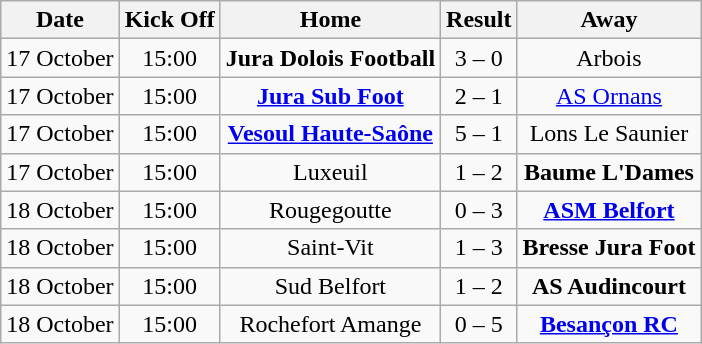<table class="wikitable" style="text-align: center">
<tr>
<th scope="col">Date</th>
<th scope="col">Kick Off</th>
<th scope="col">Home</th>
<th scope="col">Result</th>
<th scope="col">Away</th>
</tr>
<tr>
<td>17 October</td>
<td>15:00</td>
<td><strong>Jura Dolois Football</strong></td>
<td>3 – 0</td>
<td>Arbois</td>
</tr>
<tr>
<td>17 October</td>
<td>15:00</td>
<td><strong><a href='#'>Jura Sub Foot</a></strong></td>
<td>2 – 1</td>
<td><a href='#'>AS Ornans</a></td>
</tr>
<tr>
<td>17 October</td>
<td>15:00</td>
<td><strong><a href='#'>Vesoul Haute-Saône</a></strong></td>
<td>5 – 1</td>
<td>Lons Le Saunier</td>
</tr>
<tr>
<td>17 October</td>
<td>15:00</td>
<td>Luxeuil</td>
<td>1 – 2</td>
<td><strong>Baume L'Dames</strong></td>
</tr>
<tr>
<td>18 October</td>
<td>15:00</td>
<td>Rougegoutte</td>
<td>0 – 3</td>
<td><strong><a href='#'>ASM Belfort</a></strong></td>
</tr>
<tr>
<td>18 October</td>
<td>15:00</td>
<td>Saint-Vit</td>
<td>1 – 3</td>
<td><strong>Bresse Jura Foot</strong></td>
</tr>
<tr>
<td>18 October</td>
<td>15:00</td>
<td>Sud Belfort</td>
<td>1 – 2</td>
<td><strong>AS Audincourt</strong></td>
</tr>
<tr>
<td>18 October</td>
<td>15:00</td>
<td>Rochefort Amange</td>
<td>0 – 5</td>
<td><strong><a href='#'>Besançon RC</a></strong></td>
</tr>
</table>
